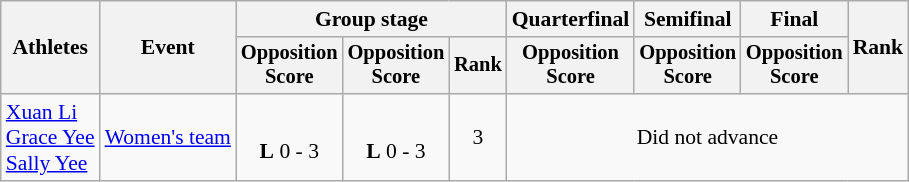<table class="wikitable" style="font-size:90%">
<tr>
<th rowspan=2>Athletes</th>
<th rowspan=2>Event</th>
<th colspan=3>Group stage</th>
<th>Quarterfinal</th>
<th>Semifinal</th>
<th>Final</th>
<th rowspan=2>Rank</th>
</tr>
<tr style="font-size:95%">
<th>Opposition<br>Score</th>
<th>Opposition<br>Score</th>
<th>Rank</th>
<th>Opposition<br>Score</th>
<th>Opposition<br>Score</th>
<th>Opposition<br>Score</th>
</tr>
<tr align=center>
<td align=left><a href='#'>Xuan Li</a><br><a href='#'>Grace Yee</a><br><a href='#'>Sally Yee</a></td>
<td align=left><a href='#'>Women's team</a></td>
<td><br><strong>L</strong> 0 - 3</td>
<td><br><strong>L</strong> 0 - 3</td>
<td>3</td>
<td colspan=4>Did not advance</td>
</tr>
</table>
